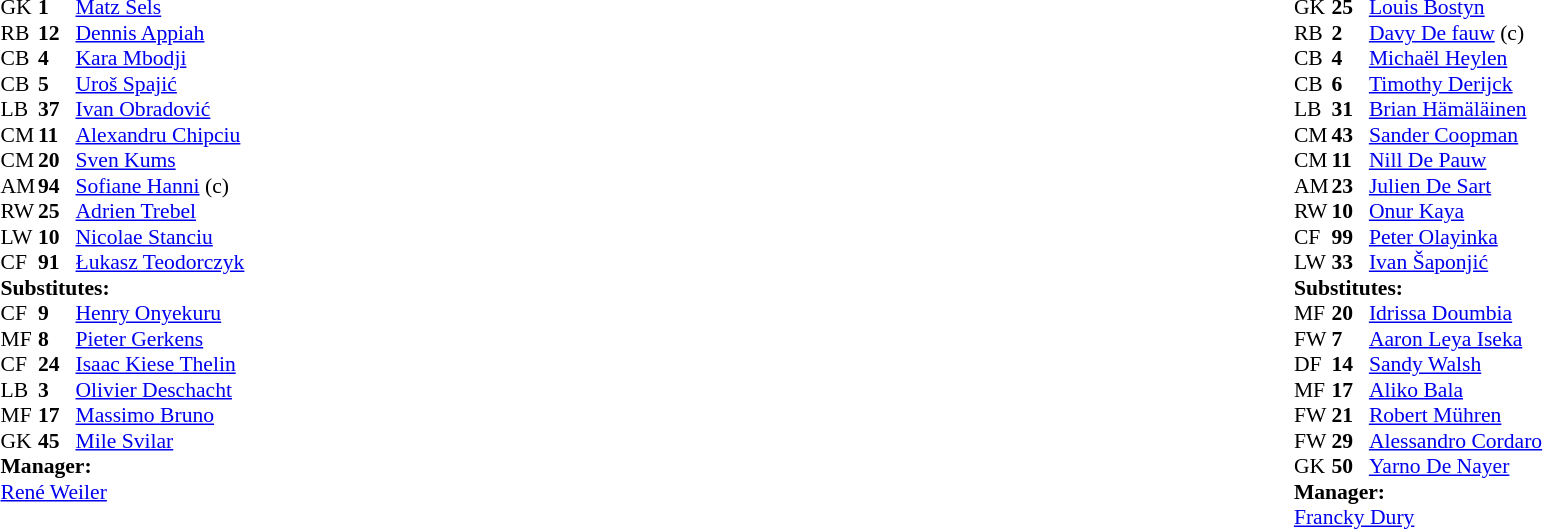<table width="100%">
<tr>
<td valign="top" width="40%"><br><table style="font-size:90%" cellspacing="0" cellpadding="0">
<tr>
<th width=25></th>
<th width=25></th>
</tr>
<tr>
<td>GK</td>
<td><strong>1</strong></td>
<td> <a href='#'>Matz Sels</a></td>
</tr>
<tr>
<td>RB</td>
<td><strong>12</strong></td>
<td> <a href='#'>Dennis Appiah</a></td>
</tr>
<tr>
<td>CB</td>
<td><strong>4</strong></td>
<td> <a href='#'>Kara Mbodji</a></td>
</tr>
<tr>
<td>CB</td>
<td><strong>5</strong></td>
<td> <a href='#'>Uroš Spajić</a></td>
</tr>
<tr>
<td>LB</td>
<td><strong>37</strong></td>
<td> <a href='#'>Ivan Obradović</a></td>
<td></td>
<td></td>
</tr>
<tr>
<td>CM</td>
<td><strong>11</strong></td>
<td> <a href='#'>Alexandru Chipciu</a></td>
</tr>
<tr>
<td>CM</td>
<td><strong>20</strong></td>
<td> <a href='#'>Sven Kums</a></td>
</tr>
<tr>
<td>AM</td>
<td><strong>94</strong></td>
<td> <a href='#'>Sofiane Hanni</a> (c)</td>
</tr>
<tr>
<td>RW</td>
<td><strong>25</strong></td>
<td> <a href='#'>Adrien Trebel</a></td>
</tr>
<tr>
<td>LW</td>
<td><strong>10</strong></td>
<td> <a href='#'>Nicolae Stanciu</a></td>
<td></td>
<td></td>
</tr>
<tr>
<td>CF</td>
<td><strong>91</strong></td>
<td> <a href='#'>Łukasz Teodorczyk</a></td>
<td></td>
<td></td>
</tr>
<tr>
<td colspan=3><strong>Substitutes:</strong></td>
</tr>
<tr>
<td>CF</td>
<td><strong>9</strong></td>
<td> <a href='#'>Henry Onyekuru</a></td>
<td></td>
<td></td>
</tr>
<tr>
<td>MF</td>
<td><strong>8</strong></td>
<td> <a href='#'>Pieter Gerkens</a></td>
<td></td>
<td></td>
</tr>
<tr>
<td>CF</td>
<td><strong>24</strong></td>
<td> <a href='#'>Isaac Kiese Thelin</a></td>
<td></td>
<td></td>
</tr>
<tr>
<td>LB</td>
<td><strong>3</strong></td>
<td> <a href='#'>Olivier Deschacht</a></td>
</tr>
<tr>
<td>MF</td>
<td><strong>17</strong></td>
<td> <a href='#'>Massimo Bruno</a></td>
</tr>
<tr>
<td>GK</td>
<td><strong>45</strong></td>
<td> <a href='#'>Mile Svilar</a></td>
</tr>
<tr>
<td colspan=3><strong>Manager:</strong></td>
</tr>
<tr>
<td colspan=3> <a href='#'>René Weiler</a></td>
</tr>
</table>
</td>
<td valign="top"></td>
<td valign="top" width="50%"><br><table style="font-size:90%; margin:auto" cellspacing="0" cellpadding="0">
<tr>
<th width=25></th>
<th width=25></th>
</tr>
<tr>
<td>GK</td>
<td><strong>25</strong></td>
<td> <a href='#'>Louis Bostyn</a></td>
</tr>
<tr>
<td>RB</td>
<td><strong>2</strong></td>
<td> <a href='#'>Davy De fauw</a> (c)</td>
</tr>
<tr>
<td>CB</td>
<td><strong>4</strong></td>
<td> <a href='#'>Michaël Heylen</a></td>
</tr>
<tr>
<td>CB</td>
<td><strong>6</strong></td>
<td> <a href='#'>Timothy Derijck</a></td>
<td></td>
</tr>
<tr>
<td>LB</td>
<td><strong>31</strong></td>
<td> <a href='#'>Brian Hämäläinen</a></td>
</tr>
<tr>
<td>CM</td>
<td><strong>43</strong></td>
<td> <a href='#'>Sander Coopman</a></td>
<td></td>
<td></td>
</tr>
<tr>
<td>CM</td>
<td><strong>11</strong></td>
<td> <a href='#'>Nill De Pauw</a></td>
<td></td>
<td></td>
</tr>
<tr>
<td>AM</td>
<td><strong>23</strong></td>
<td> <a href='#'>Julien De Sart</a></td>
</tr>
<tr>
<td>RW</td>
<td><strong>10</strong></td>
<td> <a href='#'>Onur Kaya</a></td>
</tr>
<tr>
<td>CF</td>
<td><strong>99</strong></td>
<td> <a href='#'>Peter Olayinka</a></td>
<td></td>
</tr>
<tr>
<td>LW</td>
<td><strong>33</strong></td>
<td> <a href='#'>Ivan Šaponjić</a></td>
</tr>
<tr>
<td colspan=3><strong>Substitutes:</strong></td>
</tr>
<tr>
<td>MF</td>
<td><strong>20</strong></td>
<td> <a href='#'>Idrissa Doumbia</a></td>
<td></td>
<td></td>
</tr>
<tr>
<td>FW</td>
<td><strong>7</strong></td>
<td> <a href='#'>Aaron Leya Iseka</a></td>
<td></td>
<td></td>
</tr>
<tr>
<td>DF</td>
<td><strong>14</strong></td>
<td> <a href='#'>Sandy Walsh</a></td>
</tr>
<tr>
<td>MF</td>
<td><strong>17</strong></td>
<td> <a href='#'>Aliko Bala</a></td>
</tr>
<tr>
<td>FW</td>
<td><strong>21</strong></td>
<td> <a href='#'>Robert Mühren</a></td>
</tr>
<tr>
<td>FW</td>
<td><strong>29</strong></td>
<td> <a href='#'>Alessandro Cordaro</a></td>
</tr>
<tr>
<td>GK</td>
<td><strong>50</strong></td>
<td> <a href='#'>Yarno De Nayer</a></td>
</tr>
<tr>
<td colspan=3><strong>Manager:</strong></td>
</tr>
<tr>
<td colspan=3> <a href='#'>Francky Dury</a></td>
</tr>
</table>
</td>
</tr>
</table>
